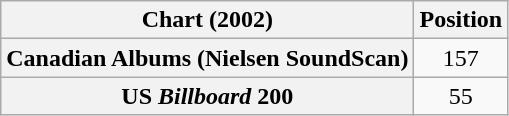<table class="wikitable plainrowheaders">
<tr>
<th>Chart (2002)</th>
<th>Position</th>
</tr>
<tr>
<th scope="row">Canadian Albums (Nielsen SoundScan)</th>
<td align="center">157</td>
</tr>
<tr>
<th scope="row">US <em>Billboard</em> 200</th>
<td align="center">55</td>
</tr>
</table>
